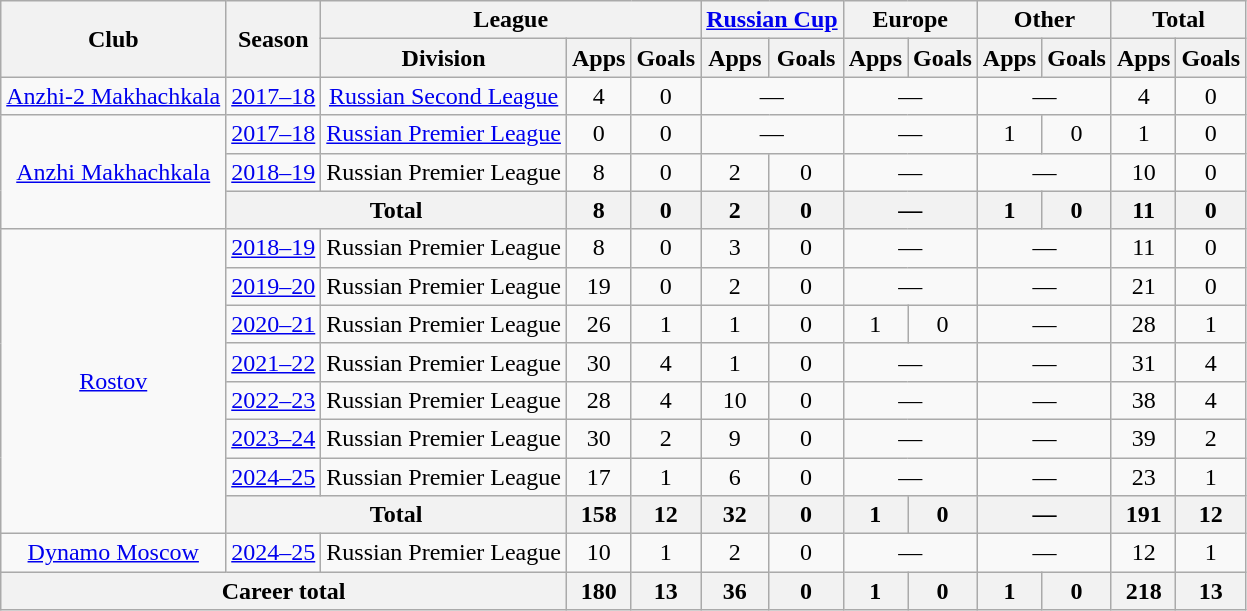<table class="wikitable" style="text-align: center;">
<tr>
<th rowspan="2">Club</th>
<th rowspan="2">Season</th>
<th colspan="3">League</th>
<th colspan="2"><a href='#'>Russian Cup</a></th>
<th colspan="2">Europe</th>
<th colspan="2">Other</th>
<th colspan="2">Total</th>
</tr>
<tr>
<th>Division</th>
<th>Apps</th>
<th>Goals</th>
<th>Apps</th>
<th>Goals</th>
<th>Apps</th>
<th>Goals</th>
<th>Apps</th>
<th>Goals</th>
<th>Apps</th>
<th>Goals</th>
</tr>
<tr>
<td><a href='#'>Anzhi-2 Makhachkala</a></td>
<td><a href='#'>2017–18</a></td>
<td><a href='#'>Russian Second League</a></td>
<td>4</td>
<td>0</td>
<td colspan="2">—</td>
<td colspan="2">—</td>
<td colspan="2">—</td>
<td>4</td>
<td>0</td>
</tr>
<tr>
<td rowspan="3"><a href='#'>Anzhi Makhachkala</a></td>
<td><a href='#'>2017–18</a></td>
<td><a href='#'>Russian Premier League</a></td>
<td>0</td>
<td>0</td>
<td colspan="2">—</td>
<td colspan="2">—</td>
<td>1</td>
<td>0</td>
<td>1</td>
<td>0</td>
</tr>
<tr>
<td><a href='#'>2018–19</a></td>
<td>Russian Premier League</td>
<td>8</td>
<td>0</td>
<td>2</td>
<td>0</td>
<td colspan="2">—</td>
<td colspan="2">—</td>
<td>10</td>
<td>0</td>
</tr>
<tr>
<th colspan="2">Total</th>
<th>8</th>
<th>0</th>
<th>2</th>
<th>0</th>
<th colspan="2">—</th>
<th>1</th>
<th>0</th>
<th>11</th>
<th>0</th>
</tr>
<tr>
<td rowspan="8"><a href='#'>Rostov</a></td>
<td><a href='#'>2018–19</a></td>
<td>Russian Premier League</td>
<td>8</td>
<td>0</td>
<td>3</td>
<td>0</td>
<td colspan="2">—</td>
<td colspan="2">—</td>
<td>11</td>
<td>0</td>
</tr>
<tr>
<td><a href='#'>2019–20</a></td>
<td>Russian Premier League</td>
<td>19</td>
<td>0</td>
<td>2</td>
<td>0</td>
<td colspan="2">—</td>
<td colspan="2">—</td>
<td>21</td>
<td>0</td>
</tr>
<tr>
<td><a href='#'>2020–21</a></td>
<td>Russian Premier League</td>
<td>26</td>
<td>1</td>
<td>1</td>
<td>0</td>
<td>1</td>
<td>0</td>
<td colspan="2">—</td>
<td>28</td>
<td>1</td>
</tr>
<tr>
<td><a href='#'>2021–22</a></td>
<td>Russian Premier League</td>
<td>30</td>
<td>4</td>
<td>1</td>
<td>0</td>
<td colspan="2">—</td>
<td colspan="2">—</td>
<td>31</td>
<td>4</td>
</tr>
<tr>
<td><a href='#'>2022–23</a></td>
<td>Russian Premier League</td>
<td>28</td>
<td>4</td>
<td>10</td>
<td>0</td>
<td colspan="2">—</td>
<td colspan="2">—</td>
<td>38</td>
<td>4</td>
</tr>
<tr>
<td><a href='#'>2023–24</a></td>
<td>Russian Premier League</td>
<td>30</td>
<td>2</td>
<td>9</td>
<td>0</td>
<td colspan="2">—</td>
<td colspan="2">—</td>
<td>39</td>
<td>2</td>
</tr>
<tr>
<td><a href='#'>2024–25</a></td>
<td>Russian Premier League</td>
<td>17</td>
<td>1</td>
<td>6</td>
<td>0</td>
<td colspan="2">—</td>
<td colspan="2">—</td>
<td>23</td>
<td>1</td>
</tr>
<tr>
<th colspan="2">Total</th>
<th>158</th>
<th>12</th>
<th>32</th>
<th>0</th>
<th>1</th>
<th>0</th>
<th colspan="2">—</th>
<th>191</th>
<th>12</th>
</tr>
<tr>
<td><a href='#'>Dynamo Moscow</a></td>
<td><a href='#'>2024–25</a></td>
<td>Russian Premier League</td>
<td>10</td>
<td>1</td>
<td>2</td>
<td>0</td>
<td colspan="2">—</td>
<td colspan="2">—</td>
<td>12</td>
<td>1</td>
</tr>
<tr>
<th colspan="3">Career total</th>
<th>180</th>
<th>13</th>
<th>36</th>
<th>0</th>
<th>1</th>
<th>0</th>
<th>1</th>
<th>0</th>
<th>218</th>
<th>13</th>
</tr>
</table>
